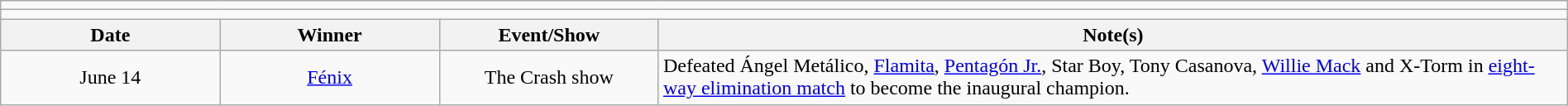<table class="wikitable" style="text-align:center; width:100%;">
<tr>
<td colspan="5"></td>
</tr>
<tr>
<td colspan="5"><strong></strong></td>
</tr>
<tr>
<th width=14%>Date</th>
<th width=14%>Winner</th>
<th width=14%>Event/Show</th>
<th width=58%>Note(s)</th>
</tr>
<tr>
<td>June 14</td>
<td><a href='#'>Fénix</a></td>
<td>The Crash show</td>
<td align=left>Defeated Ángel Metálico, <a href='#'>Flamita</a>, <a href='#'>Pentagón Jr.</a>, Star Boy, Tony Casanova, <a href='#'>Willie Mack</a> and X-Torm in <a href='#'>eight-way elimination match</a> to become the inaugural champion.</td>
</tr>
</table>
